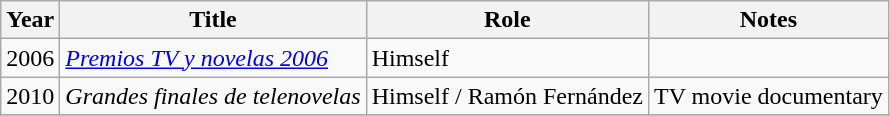<table class="wikitable">
<tr>
<th>Year</th>
<th>Title</th>
<th>Role</th>
<th>Notes</th>
</tr>
<tr>
<td>2006</td>
<td><em><a href='#'>Premios TV y novelas 2006</a></em></td>
<td>Himself</td>
<td></td>
</tr>
<tr>
<td>2010</td>
<td><em>Grandes finales de telenovelas</em></td>
<td>Himself / Ramón Fernández</td>
<td>TV movie documentary</td>
</tr>
<tr>
</tr>
</table>
